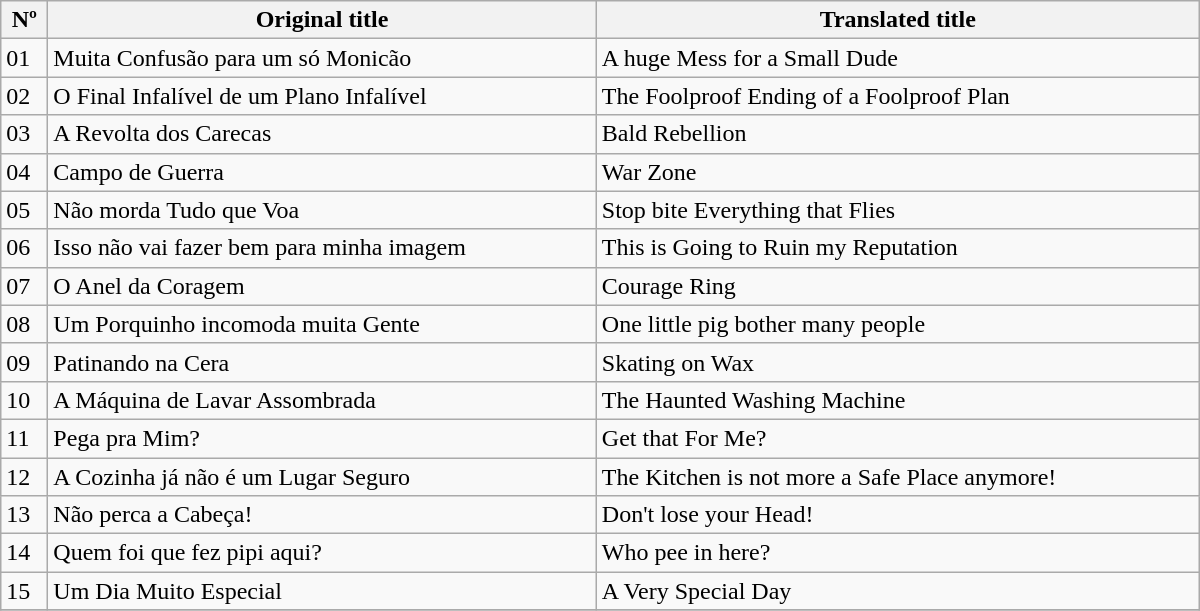<table class=wikitable | width=800>
<tr>
<th>Nº</th>
<th>Original title</th>
<th>Translated title</th>
</tr>
<tr>
<td>01</td>
<td>Muita Confusão para um só Monicão</td>
<td>A huge Mess for a Small Dude</td>
</tr>
<tr>
<td>02</td>
<td>O Final Infalível de um Plano Infalível</td>
<td>The Foolproof Ending of a Foolproof Plan</td>
</tr>
<tr>
<td>03</td>
<td>A Revolta dos Carecas</td>
<td>Bald Rebellion</td>
</tr>
<tr>
<td>04</td>
<td>Campo de Guerra</td>
<td>War Zone</td>
</tr>
<tr>
<td>05</td>
<td>Não morda Tudo que Voa</td>
<td>Stop bite Everything that Flies</td>
</tr>
<tr>
<td>06</td>
<td>Isso não vai fazer bem para minha imagem</td>
<td>This is Going to Ruin my Reputation</td>
</tr>
<tr>
<td>07</td>
<td>O Anel da Coragem</td>
<td>Courage Ring</td>
</tr>
<tr>
<td>08</td>
<td>Um Porquinho incomoda muita Gente</td>
<td>One little pig bother many people</td>
</tr>
<tr>
<td>09</td>
<td>Patinando na Cera</td>
<td>Skating on Wax</td>
</tr>
<tr>
<td>10</td>
<td>A Máquina de Lavar Assombrada</td>
<td>The Haunted Washing Machine</td>
</tr>
<tr>
<td>11</td>
<td>Pega pra Mim?</td>
<td>Get that For Me?</td>
</tr>
<tr>
<td>12</td>
<td>A Cozinha já não é um Lugar Seguro</td>
<td>The Kitchen is not more a Safe Place anymore!</td>
</tr>
<tr>
<td>13</td>
<td>Não perca a Cabeça!</td>
<td>Don't lose your Head!</td>
</tr>
<tr>
<td>14</td>
<td>Quem foi que fez pipi aqui?</td>
<td>Who pee in here?</td>
</tr>
<tr>
<td>15</td>
<td>Um Dia Muito Especial</td>
<td>A Very Special Day</td>
</tr>
<tr>
</tr>
</table>
